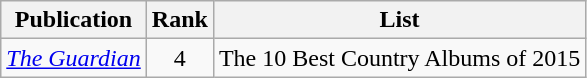<table class="wikitable">
<tr>
<th>Publication</th>
<th>Rank</th>
<th>List</th>
</tr>
<tr Ad>
<td><em><a href='#'>The Guardian</a></em></td>
<td align=center>4</td>
<td>The 10 Best Country Albums of 2015</td>
</tr>
</table>
